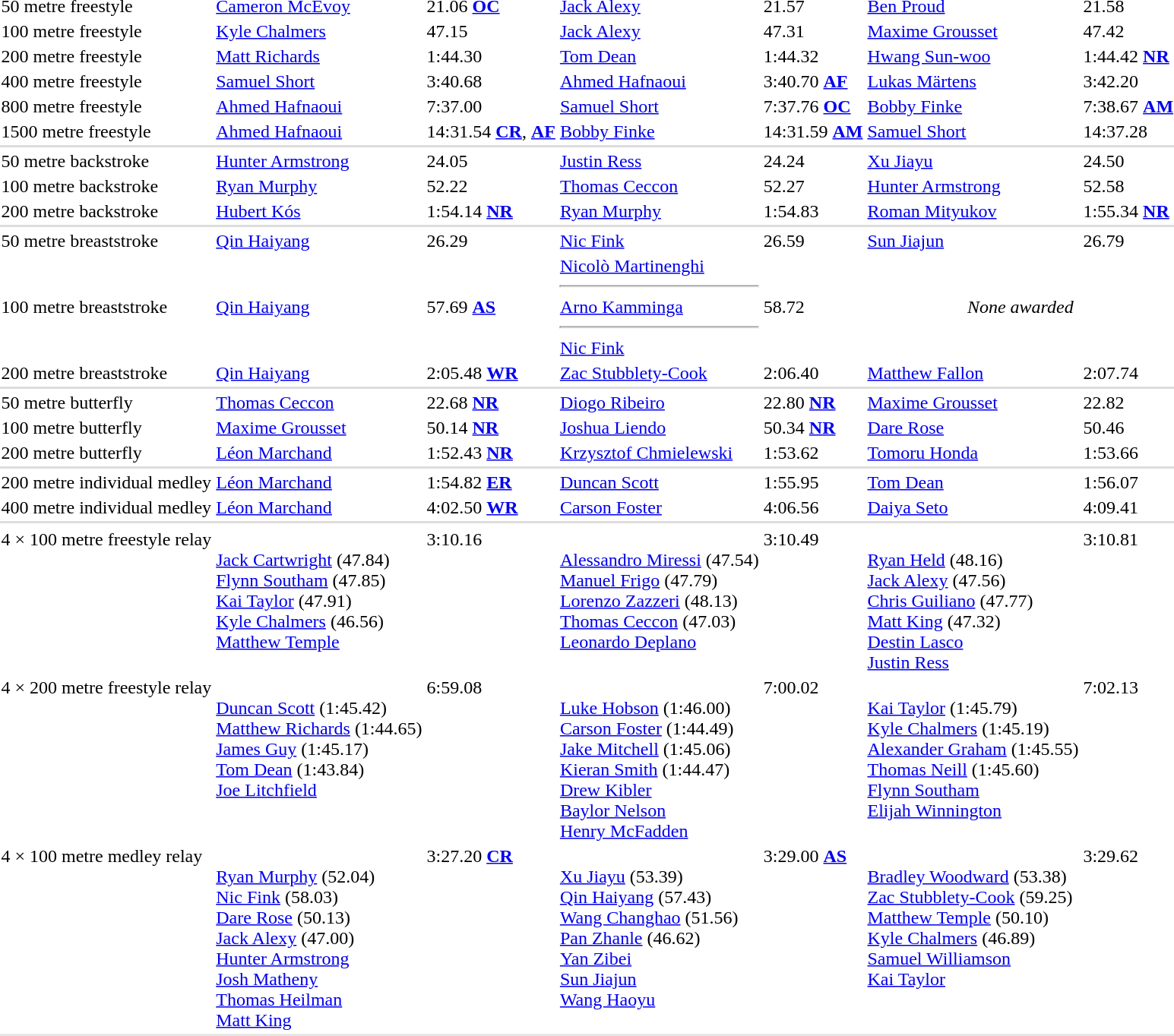<table>
<tr>
<td>50 metre freestyle<br></td>
<td><a href='#'>Cameron McEvoy</a><br></td>
<td>21.06 <strong><a href='#'>OC</a></strong></td>
<td><a href='#'>Jack Alexy</a><br></td>
<td>21.57</td>
<td><a href='#'>Ben Proud</a><br></td>
<td>21.58</td>
</tr>
<tr>
<td>100 metre freestyle<br></td>
<td><a href='#'>Kyle Chalmers</a><br></td>
<td>47.15</td>
<td><a href='#'>Jack Alexy</a><br></td>
<td>47.31</td>
<td><a href='#'>Maxime Grousset</a><br></td>
<td>47.42</td>
</tr>
<tr>
<td>200 metre freestyle<br></td>
<td><a href='#'>Matt Richards</a><br></td>
<td>1:44.30</td>
<td><a href='#'>Tom Dean</a><br></td>
<td>1:44.32</td>
<td><a href='#'>Hwang Sun-woo</a><br></td>
<td>1:44.42 <strong><a href='#'>NR</a></strong></td>
</tr>
<tr>
<td>400 metre freestyle<br></td>
<td><a href='#'>Samuel Short</a><br></td>
<td>3:40.68</td>
<td><a href='#'>Ahmed Hafnaoui</a><br></td>
<td>3:40.70 <strong><a href='#'>AF</a></strong></td>
<td><a href='#'>Lukas Märtens</a><br></td>
<td>3:42.20</td>
</tr>
<tr>
<td>800 metre freestyle<br></td>
<td><a href='#'>Ahmed Hafnaoui</a><br></td>
<td>7:37.00</td>
<td><a href='#'>Samuel Short</a><br></td>
<td>7:37.76 <strong><a href='#'>OC</a></strong></td>
<td><a href='#'>Bobby Finke</a><br></td>
<td>7:38.67 <strong><a href='#'>AM</a></strong></td>
</tr>
<tr>
<td>1500 metre freestyle<br></td>
<td><a href='#'>Ahmed Hafnaoui</a><br></td>
<td>14:31.54 <strong><a href='#'>CR</a></strong>, <strong><a href='#'>AF</a></strong></td>
<td><a href='#'>Bobby Finke</a><br></td>
<td>14:31.59 <strong><a href='#'>AM</a></strong></td>
<td><a href='#'>Samuel Short</a><br></td>
<td>14:37.28</td>
</tr>
<tr bgcolor=#DDDDDD>
<td colspan=7></td>
</tr>
<tr>
<td>50 metre backstroke<br></td>
<td><a href='#'>Hunter Armstrong</a><br></td>
<td>24.05</td>
<td><a href='#'>Justin Ress</a><br></td>
<td>24.24</td>
<td><a href='#'>Xu Jiayu</a><br></td>
<td>24.50</td>
</tr>
<tr>
<td>100 metre backstroke<br></td>
<td><a href='#'>Ryan Murphy</a><br></td>
<td>52.22</td>
<td><a href='#'>Thomas Ceccon</a><br></td>
<td>52.27</td>
<td><a href='#'>Hunter Armstrong</a><br></td>
<td>52.58</td>
</tr>
<tr>
<td>200 metre backstroke<br></td>
<td><a href='#'>Hubert Kós</a><br></td>
<td>1:54.14 <strong><a href='#'>NR</a></strong></td>
<td><a href='#'>Ryan Murphy</a><br></td>
<td>1:54.83</td>
<td><a href='#'>Roman Mityukov</a><br></td>
<td>1:55.34 <strong><a href='#'>NR</a></strong></td>
</tr>
<tr bgcolor=#DDDDDD>
<td colspan=7></td>
</tr>
<tr>
<td>50 metre breaststroke<br></td>
<td><a href='#'>Qin Haiyang</a><br></td>
<td>26.29</td>
<td><a href='#'>Nic Fink</a><br></td>
<td>26.59</td>
<td><a href='#'>Sun Jiajun</a><br></td>
<td>26.79</td>
</tr>
<tr>
<td>100 metre breaststroke<br></td>
<td><a href='#'>Qin Haiyang</a><br></td>
<td>57.69 <strong><a href='#'>AS</a></strong></td>
<td><a href='#'>Nicolò Martinenghi</a><br><hr><a href='#'>Arno Kamminga</a><br><hr><a href='#'>Nic Fink</a><br></td>
<td>58.72</td>
<td colspan=2 align=center><em>None awarded</em></td>
</tr>
<tr>
<td>200 metre breaststroke<br></td>
<td><a href='#'>Qin Haiyang</a><br></td>
<td>2:05.48 <strong><a href='#'>WR</a></strong></td>
<td><a href='#'>Zac Stubblety-Cook</a><br></td>
<td>2:06.40</td>
<td><a href='#'>Matthew Fallon</a><br></td>
<td>2:07.74</td>
</tr>
<tr bgcolor=#DDDDDD>
<td colspan=7></td>
</tr>
<tr>
<td>50 metre butterfly<br></td>
<td><a href='#'>Thomas Ceccon</a><br></td>
<td>22.68 <strong><a href='#'>NR</a></strong></td>
<td><a href='#'>Diogo Ribeiro</a><br></td>
<td>22.80 <strong><a href='#'>NR</a></strong></td>
<td><a href='#'>Maxime Grousset</a><br></td>
<td>22.82</td>
</tr>
<tr>
<td>100 metre butterfly<br></td>
<td><a href='#'>Maxime Grousset</a><br></td>
<td>50.14	<strong><a href='#'>NR</a></strong></td>
<td><a href='#'>Joshua Liendo</a><br></td>
<td>50.34	<strong><a href='#'>NR</a></strong></td>
<td><a href='#'>Dare Rose</a><br></td>
<td>50.46</td>
</tr>
<tr>
<td>200 metre butterfly<br></td>
<td><a href='#'>Léon Marchand</a><br></td>
<td>1:52.43	<strong><a href='#'>NR</a></strong></td>
<td><a href='#'>Krzysztof Chmielewski</a><br></td>
<td>1:53.62</td>
<td><a href='#'>Tomoru Honda</a><br></td>
<td>1:53.66</td>
</tr>
<tr bgcolor=#DDDDDD>
<td colspan=7></td>
</tr>
<tr>
<td>200 metre individual medley<br></td>
<td><a href='#'>Léon Marchand</a><br></td>
<td>1:54.82 <strong><a href='#'>ER</a></strong></td>
<td><a href='#'>Duncan Scott</a><br></td>
<td>1:55.95</td>
<td><a href='#'>Tom Dean</a><br></td>
<td>1:56.07</td>
</tr>
<tr>
<td>400 metre individual medley<br></td>
<td><a href='#'>Léon Marchand</a><br></td>
<td>4:02.50 <strong><a href='#'>WR</a></strong></td>
<td><a href='#'>Carson Foster</a><br></td>
<td>4:06.56</td>
<td><a href='#'>Daiya Seto</a><br></td>
<td>4:09.41</td>
</tr>
<tr bgcolor=#DDDDDD>
<td colspan=7></td>
</tr>
<tr>
</tr>
<tr valign="top">
<td>4 × 100 metre freestyle relay<br></td>
<td><br><a href='#'>Jack Cartwright</a> (47.84)<br><a href='#'>Flynn Southam</a> (47.85)<br><a href='#'>Kai Taylor</a> (47.91)<br><a href='#'>Kyle Chalmers</a> (46.56)<br><a href='#'>Matthew Temple</a></td>
<td>3:10.16</td>
<td><br><a href='#'>Alessandro Miressi</a> (47.54)<br><a href='#'>Manuel Frigo</a> (47.79)<br><a href='#'>Lorenzo Zazzeri</a> (48.13)<br><a href='#'>Thomas Ceccon</a> (47.03)<br><a href='#'>Leonardo Deplano</a></td>
<td>3:10.49</td>
<td><br><a href='#'>Ryan Held</a> (48.16)<br><a href='#'>Jack Alexy</a> (47.56)<br><a href='#'>Chris Guiliano</a> (47.77)<br><a href='#'>Matt King</a> (47.32)<br><a href='#'>Destin Lasco</a><br><a href='#'>Justin Ress</a></td>
<td>3:10.81</td>
</tr>
<tr valign="top">
<td>4 × 200 metre freestyle relay<br></td>
<td><br><a href='#'>Duncan Scott</a> (1:45.42)<br><a href='#'>Matthew Richards</a> (1:44.65)<br><a href='#'>James Guy</a> (1:45.17)<br><a href='#'>Tom Dean</a> (1:43.84)<br><a href='#'>Joe Litchfield</a></td>
<td>6:59.08</td>
<td><br><a href='#'>Luke Hobson</a> (1:46.00)<br><a href='#'>Carson Foster</a> (1:44.49)<br><a href='#'>Jake Mitchell</a> (1:45.06)<br><a href='#'>Kieran Smith</a> (1:44.47)<br><a href='#'>Drew Kibler</a><br><a href='#'>Baylor Nelson</a><br><a href='#'>Henry McFadden</a></td>
<td>7:00.02</td>
<td><br><a href='#'>Kai Taylor</a> (1:45.79)<br><a href='#'>Kyle Chalmers</a> (1:45.19)<br><a href='#'>Alexander Graham</a> (1:45.55)<br><a href='#'>Thomas Neill</a> (1:45.60)<br><a href='#'>Flynn Southam</a><br><a href='#'>Elijah Winnington</a></td>
<td>7:02.13</td>
</tr>
<tr valign="top">
<td>4 × 100 metre medley relay<br></td>
<td><br><a href='#'>Ryan Murphy</a> (52.04)<br><a href='#'>Nic Fink</a> (58.03)<br><a href='#'>Dare Rose</a> (50.13)<br><a href='#'>Jack Alexy</a> (47.00)<br><a href='#'>Hunter Armstrong</a><br><a href='#'>Josh Matheny</a><br><a href='#'>Thomas Heilman</a><br><a href='#'>Matt King</a></td>
<td>3:27.20 <strong><a href='#'>CR</a></strong></td>
<td><br><a href='#'>Xu Jiayu</a> (53.39)<br><a href='#'>Qin Haiyang</a> (57.43)<br><a href='#'>Wang Changhao</a> (51.56)<br><a href='#'>Pan Zhanle</a> (46.62)<br><a href='#'>Yan Zibei</a><br><a href='#'>Sun Jiajun</a><br><a href='#'>Wang Haoyu</a></td>
<td>3:29.00 <strong><a href='#'>AS</a></strong></td>
<td><br><a href='#'>Bradley Woodward</a> (53.38)<br><a href='#'>Zac Stubblety-Cook</a> (59.25)<br><a href='#'>Matthew Temple</a> (50.10)<br><a href='#'>Kyle Chalmers</a> (46.89)<br><a href='#'>Samuel Williamson</a><br><a href='#'>Kai Taylor</a></td>
<td>3:29.62</td>
</tr>
<tr bgcolor= e8e8e8>
<td colspan=7></td>
</tr>
</table>
